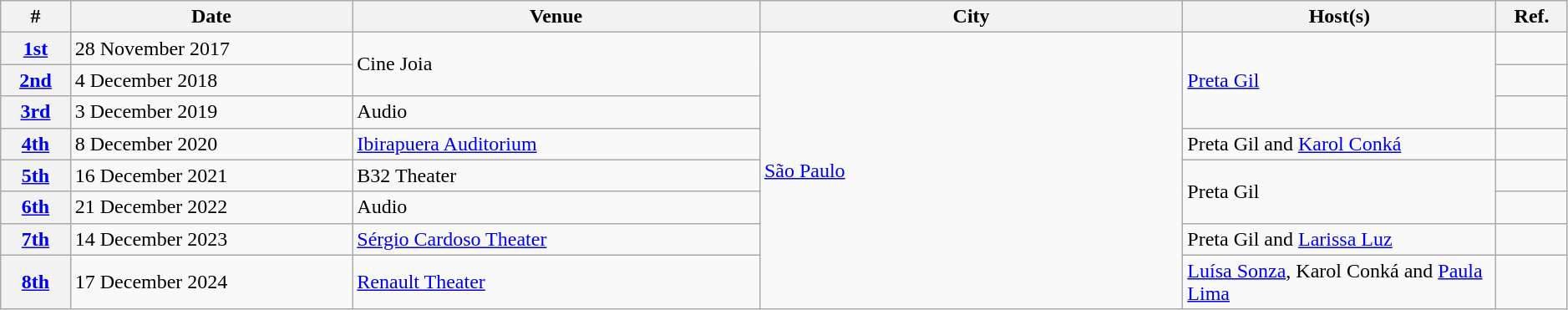<table class="wikitable sortable plainrowheaders" style="width:99%;">
<tr>
<th scope="col" style="width:5em;">#</th>
<th scope="col" style="width:18%;">Date</th>
<th scope="col" style="width:26%;">Venue</th>
<th scope="col" style="width:27%;">City</th>
<th scope="col" style="width:20%;">Host(s)</th>
<th scope="col" style="width:5em;">Ref.</th>
</tr>
<tr>
<th scope="row"><a href='#'>1st</a></th>
<td>28 November 2017</td>
<td rowspan="2">Cine Joia</td>
<td rowspan="8"><a href='#'>São Paulo</a></td>
<td rowspan="3"><a href='#'>Preta Gil</a></td>
<td></td>
</tr>
<tr>
<th scope="row"><a href='#'>2nd</a></th>
<td>4 December 2018</td>
<td></td>
</tr>
<tr>
<th scope="row"><a href='#'>3rd</a></th>
<td>3 December 2019</td>
<td>Audio</td>
<td></td>
</tr>
<tr>
<th scope="row"><a href='#'>4th</a></th>
<td>8 December 2020</td>
<td><a href='#'>Ibirapuera Auditorium</a></td>
<td>Preta Gil and <a href='#'>Karol Conká</a></td>
<td></td>
</tr>
<tr>
<th scope="row"><a href='#'>5th</a></th>
<td>16 December 2021</td>
<td>B32 Theater</td>
<td rowspan="2">Preta Gil</td>
<td></td>
</tr>
<tr>
<th scope="row"><a href='#'>6th</a></th>
<td>21 December 2022</td>
<td>Audio</td>
<td></td>
</tr>
<tr>
<th scope="row"><a href='#'>7th</a></th>
<td>14 December 2023</td>
<td><a href='#'>Sérgio Cardoso Theater</a></td>
<td>Preta Gil and <a href='#'>Larissa Luz</a></td>
<td></td>
</tr>
<tr>
<th scope="row"><a href='#'>8th</a></th>
<td>17 December 2024</td>
<td><a href='#'>Renault Theater</a></td>
<td><a href='#'>Luísa Sonza</a>, Karol Conká and <a href='#'>Paula Lima</a></td>
<td></td>
</tr>
</table>
